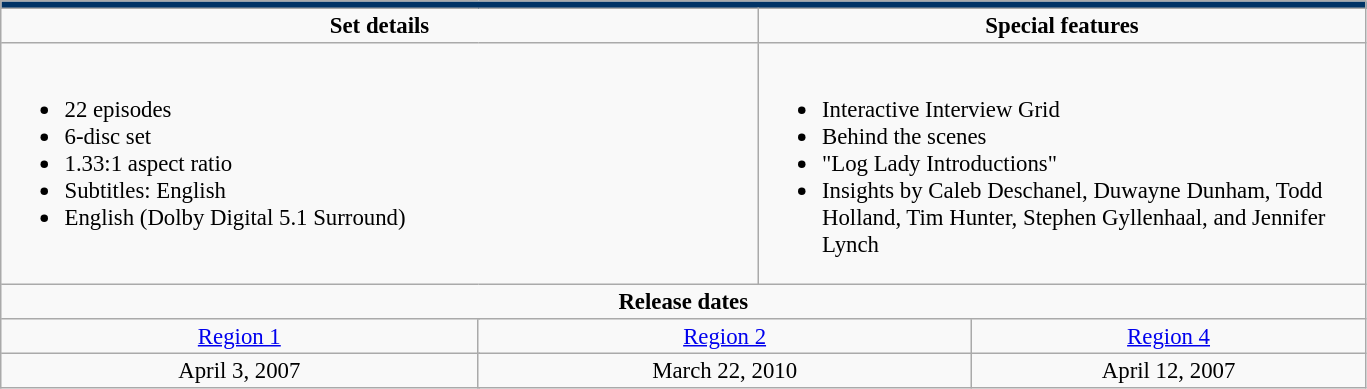<table border="2" cellpadding="2" cellspacing="0" style="margin: 0 1em 0 0; background: #f9f9f9; border: 1px #aaa solid; border-collapse: collapse; font-size: 95%;">
<tr style="background:#003366">
<td colspan="6"><strong><em></em></strong></td>
</tr>
<tr valign="top">
<td align="center" width="500" colspan="3"><strong>Set details</strong></td>
<td width="300" align="center" colspan="3"><strong>Special features</strong></td>
</tr>
<tr valign="top">
<td colspan="3" align="left" width="400"><br><ul><li>22 episodes</li><li>6-disc set</li><li>1.33:1 aspect ratio</li><li>Subtitles: English</li><li>English (Dolby Digital 5.1 Surround)</li></ul></td>
<td colspan="3" align="left" width="400"><br><ul><li>Interactive Interview Grid</li><li>Behind the scenes</li><li>"Log Lady Introductions"</li><li>Insights by Caleb Deschanel, Duwayne Dunham, Todd Holland, Tim Hunter, Stephen Gyllenhaal, and Jennifer Lynch</li></ul></td>
</tr>
<tr>
<td colspan="6" align="center"><strong>Release dates</strong></td>
</tr>
<tr>
<td align="center" rowspan="1" colspan="2" align="center"><a href='#'>Region 1</a></td>
<td align="center" rowspan="1" colspan="2" align="center"><a href='#'>Region 2</a></td>
<td align="center" rowspan="1" colspan="2" align="center"><a href='#'>Region 4</a></td>
</tr>
<tr>
<td align="center" colspan="2" align="center">April 3, 2007</td>
<td align="center" colspan="2" align="center">March 22, 2010</td>
<td align="center" colspan="2" align="center">April 12, 2007</td>
</tr>
</table>
